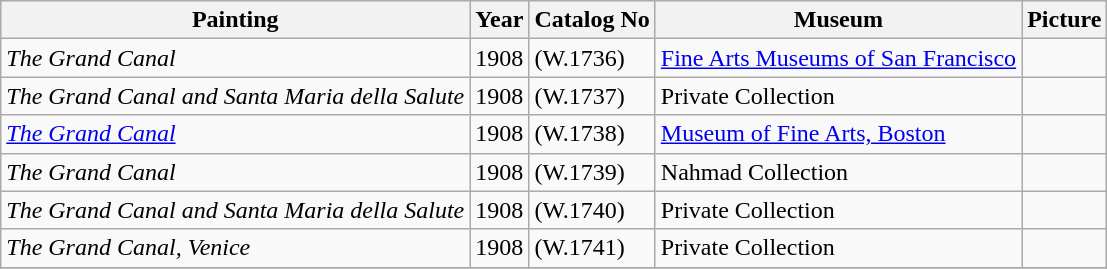<table class="sortable wikitable" style="margin-left:0.5em; text-align:left">
<tr>
<th>Painting</th>
<th>Year</th>
<th>Catalog No</th>
<th>Museum</th>
<th>Picture</th>
</tr>
<tr>
<td><em>The Grand Canal</em></td>
<td>1908</td>
<td>(W.1736)</td>
<td><a href='#'>Fine Arts Museums of San Francisco</a></td>
<td></td>
</tr>
<tr>
<td><em>The Grand Canal and Santa Maria della Salute</em></td>
<td>1908</td>
<td>(W.1737)</td>
<td>Private Collection</td>
<td></td>
</tr>
<tr>
<td><em><a href='#'>The Grand Canal</a></em></td>
<td>1908</td>
<td>(W.1738)</td>
<td><a href='#'>Museum of Fine Arts, Boston</a></td>
<td></td>
</tr>
<tr>
<td><em>The Grand Canal</em></td>
<td>1908</td>
<td>(W.1739)</td>
<td>Nahmad Collection</td>
<td></td>
</tr>
<tr>
<td><em>The Grand Canal and Santa Maria della Salute</em></td>
<td>1908</td>
<td>(W.1740)</td>
<td>Private Collection</td>
<td></td>
</tr>
<tr>
<td><em>The Grand Canal, Venice</em></td>
<td>1908</td>
<td>(W.1741)</td>
<td>Private Collection</td>
<td></td>
</tr>
<tr>
</tr>
</table>
